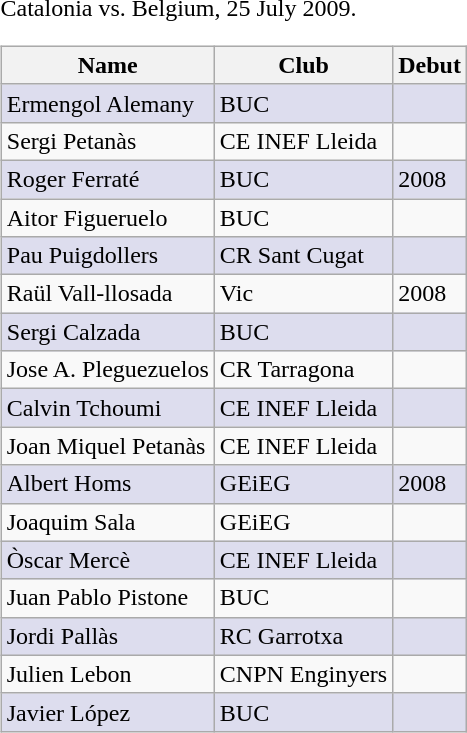<table>
<tr>
<td style="width:500px; margin:0;" valign="top"><br>Catalonia vs. Belgium, 25 July 2009.<table class="wikitable">
<tr>
<th>Name</th>
<th>Club</th>
<th>Debut</th>
</tr>
<tr ! style="background:#ddddee;">
<td>Ermengol Alemany</td>
<td>BUC</td>
<td></td>
</tr>
<tr>
<td>Sergi Petanàs</td>
<td>CE INEF Lleida</td>
<td></td>
</tr>
<tr ! style="background:#ddddee;">
<td>Roger Ferraté</td>
<td>BUC</td>
<td>2008</td>
</tr>
<tr>
<td>Aitor Figueruelo</td>
<td>BUC</td>
<td></td>
</tr>
<tr ! style="background:#ddddee;">
<td>Pau Puigdollers</td>
<td>CR Sant Cugat</td>
<td></td>
</tr>
<tr>
<td>Raül Vall-llosada</td>
<td>Vic</td>
<td>2008</td>
</tr>
<tr ! style="background:#ddddee;">
<td>Sergi Calzada</td>
<td>BUC</td>
<td></td>
</tr>
<tr>
<td>Jose A. Pleguezuelos</td>
<td>CR Tarragona</td>
<td></td>
</tr>
<tr ! style="background:#ddddee;">
<td>Calvin Tchoumi</td>
<td>CE INEF Lleida</td>
<td></td>
</tr>
<tr>
<td>Joan Miquel Petanàs</td>
<td>CE INEF Lleida</td>
<td></td>
</tr>
<tr ! style="background:#ddddee;">
<td>Albert Homs</td>
<td>GEiEG</td>
<td>2008</td>
</tr>
<tr !>
<td>Joaquim Sala</td>
<td>GEiEG</td>
<td></td>
</tr>
<tr ! style="background:#ddddee;">
<td>Òscar Mercè</td>
<td>CE INEF Lleida</td>
<td></td>
</tr>
<tr>
<td>Juan Pablo Pistone</td>
<td>BUC</td>
<td></td>
</tr>
<tr ! style="background:#ddddee;">
<td>Jordi Pallàs</td>
<td>RC Garrotxa</td>
<td></td>
</tr>
<tr>
<td>Julien Lebon</td>
<td>CNPN Enginyers</td>
<td></td>
</tr>
<tr ! style="background:#ddddee;">
<td>Javier López</td>
<td>BUC</td>
<td></td>
</tr>
</table>
</td>
</tr>
</table>
